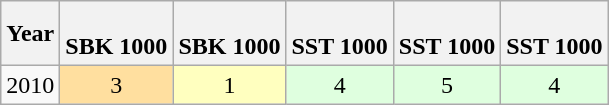<table class=wikitable>
<tr>
<th>Year</th>
<th><br>SBK 1000</th>
<th><br>SBK 1000</th>
<th><br>SST 1000</th>
<th><br>SST 1000</th>
<th><br>SST 1000</th>
</tr>
<tr align=center>
<td>2010</td>
<td style="background:#ffdf9f;">3</td>
<td style="background:#ffffbf;">1</td>
<td style="background:#dfffdf;">4</td>
<td style="background:#dfffdf;">5</td>
<td style="background:#dfffdf;">4</td>
</tr>
</table>
